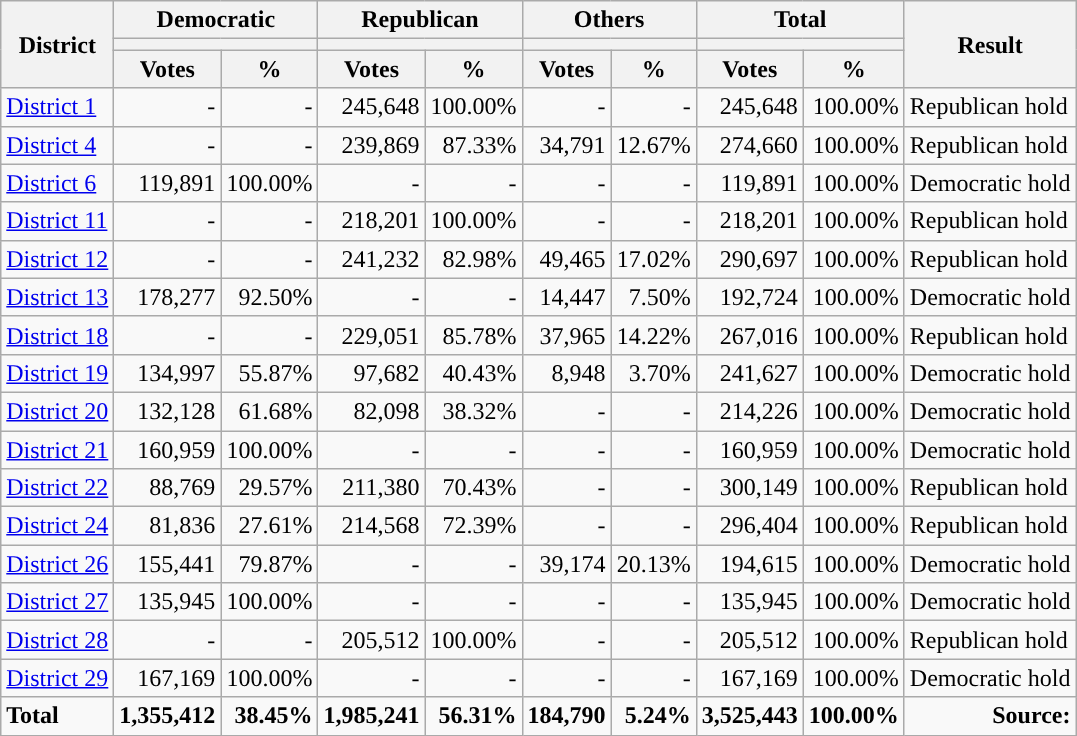<table class="wikitable plainrowheaders sortable" style="font-size:100%; text-align:right;">
<tr>
<th rowspan="3">District</th>
<th colspan="2">Democratic</th>
<th colspan="2">Republican</th>
<th colspan="2">Others</th>
<th colspan="2">Total</th>
<th rowspan="3">Result</th>
</tr>
<tr>
<th colspan="2" style="background:"></th>
<th colspan="2" style="background:"></th>
<th colspan="2"></th>
<th colspan="2"></th>
</tr>
<tr>
<th scope=col data-sort-type="number">Votes</th>
<th scope=col data-sort-type="number">%</th>
<th scope=col data-sort-type="number">Votes</th>
<th scope=col data-sort-type="number">%</th>
<th scope=col data-sort-type="number">Votes</th>
<th scope=col data-sort-type="number">%</th>
<th scope=col data-sort-type="number">Votes</th>
<th scope=col data-sort-type="number">%</th>
</tr>
<tr>
<td align="left"><a href='#'>District 1</a></td>
<td>-</td>
<td>-</td>
<td>245,648</td>
<td>100.00%</td>
<td>-</td>
<td>-</td>
<td>245,648</td>
<td>100.00%</td>
<td align="left">Republican hold</td>
</tr>
<tr>
<td align="left"><a href='#'>District 4</a></td>
<td>-</td>
<td>-</td>
<td>239,869</td>
<td>87.33%</td>
<td>34,791</td>
<td>12.67%</td>
<td>274,660</td>
<td>100.00%</td>
<td align="left">Republican hold</td>
</tr>
<tr>
<td align="left"><a href='#'>District 6</a></td>
<td>119,891</td>
<td>100.00%</td>
<td>-</td>
<td>-</td>
<td>-</td>
<td>-</td>
<td>119,891</td>
<td>100.00%</td>
<td align="left">Democratic hold</td>
</tr>
<tr>
<td align="left"><a href='#'>District 11</a></td>
<td>-</td>
<td>-</td>
<td>218,201</td>
<td>100.00%</td>
<td>-</td>
<td>-</td>
<td>218,201</td>
<td>100.00%</td>
<td align="left">Republican hold</td>
</tr>
<tr>
<td align="left"><a href='#'>District 12</a></td>
<td>-</td>
<td>-</td>
<td>241,232</td>
<td>82.98%</td>
<td>49,465</td>
<td>17.02%</td>
<td>290,697</td>
<td>100.00%</td>
<td align="left">Republican hold</td>
</tr>
<tr>
<td align="left"><a href='#'>District 13</a></td>
<td>178,277</td>
<td>92.50%</td>
<td>-</td>
<td>-</td>
<td>14,447</td>
<td>7.50%</td>
<td>192,724</td>
<td>100.00%</td>
<td align="left">Democratic hold</td>
</tr>
<tr>
<td align="left"><a href='#'>District 18</a></td>
<td>-</td>
<td>-</td>
<td>229,051</td>
<td>85.78%</td>
<td>37,965</td>
<td>14.22%</td>
<td>267,016</td>
<td>100.00%</td>
<td align="left">Republican hold</td>
</tr>
<tr>
<td align="left"><a href='#'>District 19</a></td>
<td>134,997</td>
<td>55.87%</td>
<td>97,682</td>
<td>40.43%</td>
<td>8,948</td>
<td>3.70%</td>
<td>241,627</td>
<td>100.00%</td>
<td align="left">Democratic hold</td>
</tr>
<tr>
<td align="left"><a href='#'>District 20</a></td>
<td>132,128</td>
<td>61.68%</td>
<td>82,098</td>
<td>38.32%</td>
<td>-</td>
<td>-</td>
<td>214,226</td>
<td>100.00%</td>
<td align="left">Democratic hold</td>
</tr>
<tr>
<td align="left"><a href='#'>District 21</a></td>
<td>160,959</td>
<td>100.00%</td>
<td>-</td>
<td>-</td>
<td>-</td>
<td>-</td>
<td>160,959</td>
<td>100.00%</td>
<td align="left">Democratic hold</td>
</tr>
<tr>
<td align="left"><a href='#'>District 22</a></td>
<td>88,769</td>
<td>29.57%</td>
<td>211,380</td>
<td>70.43%</td>
<td>-</td>
<td>-</td>
<td>300,149</td>
<td>100.00%</td>
<td align="left">Republican hold</td>
</tr>
<tr>
<td align="left"><a href='#'>District 24</a></td>
<td>81,836</td>
<td>27.61%</td>
<td>214,568</td>
<td>72.39%</td>
<td>-</td>
<td>-</td>
<td>296,404</td>
<td>100.00%</td>
<td align="left">Republican hold</td>
</tr>
<tr>
<td align="left"><a href='#'>District 26</a></td>
<td>155,441</td>
<td>79.87%</td>
<td>-</td>
<td>-</td>
<td>39,174</td>
<td>20.13%</td>
<td>194,615</td>
<td>100.00%</td>
<td align="left">Democratic hold</td>
</tr>
<tr>
<td align="left"><a href='#'>District 27</a></td>
<td>135,945</td>
<td>100.00%</td>
<td>-</td>
<td>-</td>
<td>-</td>
<td>-</td>
<td>135,945</td>
<td>100.00%</td>
<td align="left">Democratic hold</td>
</tr>
<tr>
<td align="left"><a href='#'>District 28</a></td>
<td>-</td>
<td>-</td>
<td>205,512</td>
<td>100.00%</td>
<td>-</td>
<td>-</td>
<td>205,512</td>
<td>100.00%</td>
<td align="left">Republican hold</td>
</tr>
<tr>
<td align="left"><a href='#'>District 29</a></td>
<td>167,169</td>
<td>100.00%</td>
<td>-</td>
<td>-</td>
<td>-</td>
<td>-</td>
<td>167,169</td>
<td>100.00%</td>
<td align="left">Democratic hold</td>
</tr>
<tr class="sortbottom" style="font-weight:bold">
<td align="left">Total</td>
<td>1,355,412</td>
<td>38.45%</td>
<td>1,985,241</td>
<td>56.31%</td>
<td>184,790</td>
<td>5.24%</td>
<td>3,525,443</td>
<td>100.00%</td>
<td>Source:</td>
</tr>
</table>
